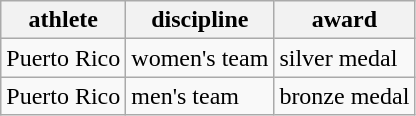<table class="wikitable">
<tr>
<th>athlete</th>
<th>discipline</th>
<th>award</th>
</tr>
<tr>
<td>Puerto Rico</td>
<td>women's team</td>
<td>silver medal</td>
</tr>
<tr>
<td>Puerto Rico</td>
<td>men's team</td>
<td>bronze medal</td>
</tr>
</table>
